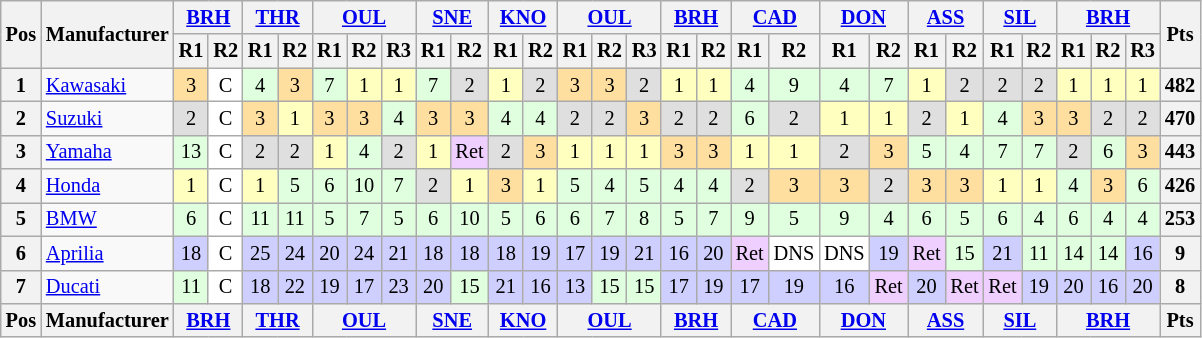<table class="wikitable" style="font-size: 85%; text-align: center">
<tr valign="top">
<th valign="middle" rowspan=2>Pos</th>
<th valign="middle" rowspan=2>Manufacturer</th>
<th colspan=2><a href='#'>BRH</a><br></th>
<th colspan=2><a href='#'>THR</a><br></th>
<th colspan=3><a href='#'>OUL</a><br></th>
<th colspan=2><a href='#'>SNE</a><br></th>
<th colspan=2><a href='#'>KNO</a><br></th>
<th colspan=3><a href='#'>OUL</a><br></th>
<th colspan=2><a href='#'>BRH</a><br></th>
<th colspan=2><a href='#'>CAD</a><br></th>
<th colspan=2><a href='#'>DON</a><br></th>
<th colspan=2><a href='#'>ASS</a><br></th>
<th colspan=2><a href='#'>SIL</a><br></th>
<th colspan=3><a href='#'>BRH</a><br></th>
<th valign="middle" rowspan=2>Pts</th>
</tr>
<tr>
<th>R1</th>
<th>R2</th>
<th>R1</th>
<th>R2</th>
<th>R1</th>
<th>R2</th>
<th>R3</th>
<th>R1</th>
<th>R2</th>
<th>R1</th>
<th>R2</th>
<th>R1</th>
<th>R2</th>
<th>R3</th>
<th>R1</th>
<th>R2</th>
<th>R1</th>
<th>R2</th>
<th>R1</th>
<th>R2</th>
<th>R1</th>
<th>R2</th>
<th>R1</th>
<th>R2</th>
<th>R1</th>
<th>R2</th>
<th>R3</th>
</tr>
<tr>
<th>1</th>
<td align=left><a href='#'>Kawasaki</a></td>
<td style="background:#ffdf9f;">3</td>
<td style="background:#FFFFFF;">C</td>
<td style="background:#DFFFDF;">4</td>
<td style="background:#ffdf9f;">3</td>
<td style="background:#DFFFDF;">7</td>
<td style="background:#FFFFBF;">1</td>
<td style="background:#FFFFBF;">1</td>
<td style="background:#DFFFDF;">7</td>
<td style="background:#dfdfdf;">2</td>
<td style="background:#FFFFBF;">1</td>
<td style="background:#dfdfdf;">2</td>
<td style="background:#ffdf9f;">3</td>
<td style="background:#ffdf9f;">3</td>
<td style="background:#dfdfdf;">2</td>
<td style="background:#FFFFBF;">1</td>
<td style="background:#FFFFBF;">1</td>
<td style="background:#DFFFDF;">4</td>
<td style="background:#DFFFDF;">9</td>
<td style="background:#DFFFDF;">4</td>
<td style="background:#DFFFDF;">7</td>
<td style="background:#FFFFBF;">1</td>
<td style="background:#dfdfdf;">2</td>
<td style="background:#dfdfdf;">2</td>
<td style="background:#dfdfdf;">2</td>
<td style="background:#FFFFBF;">1</td>
<td style="background:#FFFFBF;">1</td>
<td style="background:#FFFFBF;">1</td>
<th>482</th>
</tr>
<tr>
<th>2</th>
<td align=left><a href='#'>Suzuki</a></td>
<td style="background:#dfdfdf;">2</td>
<td style="background:#FFFFFF;">C</td>
<td style="background:#ffdf9f;">3</td>
<td style="background:#FFFFBF;">1</td>
<td style="background:#ffdf9f;">3</td>
<td style="background:#ffdf9f;">3</td>
<td style="background:#DFFFDF;">4</td>
<td style="background:#ffdf9f;">3</td>
<td style="background:#ffdf9f;">3</td>
<td style="background:#DFFFDF;">4</td>
<td style="background:#DFFFDF;">4</td>
<td style="background:#dfdfdf;">2</td>
<td style="background:#dfdfdf;">2</td>
<td style="background:#ffdf9f;">3</td>
<td style="background:#dfdfdf;">2</td>
<td style="background:#dfdfdf;">2</td>
<td style="background:#DFFFDF;">6</td>
<td style="background:#dfdfdf;">2</td>
<td style="background:#FFFFBF;">1</td>
<td style="background:#FFFFBF;">1</td>
<td style="background:#dfdfdf;">2</td>
<td style="background:#FFFFBF;">1</td>
<td style="background:#DFFFDF;">4</td>
<td style="background:#ffdf9f;">3</td>
<td style="background:#ffdf9f;">3</td>
<td style="background:#dfdfdf;">2</td>
<td style="background:#dfdfdf;">2</td>
<th>470</th>
</tr>
<tr>
<th>3</th>
<td align=left><a href='#'>Yamaha</a></td>
<td style="background:#DFFFDF;">13</td>
<td style="background:#FFFFFF;">C</td>
<td style="background:#dfdfdf;">2</td>
<td style="background:#dfdfdf;">2</td>
<td style="background:#FFFFBF;">1</td>
<td style="background:#DFFFDF;">4</td>
<td style="background:#dfdfdf;">2</td>
<td style="background:#FFFFBF;">1</td>
<td style="background:#efcfff;">Ret</td>
<td style="background:#dfdfdf;">2</td>
<td style="background:#ffdf9f;">3</td>
<td style="background:#FFFFBF;">1</td>
<td style="background:#FFFFBF;">1</td>
<td style="background:#FFFFBF;">1</td>
<td style="background:#ffdf9f;">3</td>
<td style="background:#ffdf9f;">3</td>
<td style="background:#FFFFBF;">1</td>
<td style="background:#FFFFBF;">1</td>
<td style="background:#dfdfdf;">2</td>
<td style="background:#ffdf9f;">3</td>
<td style="background:#DFFFDF;">5</td>
<td style="background:#DFFFDF;">4</td>
<td style="background:#DFFFDF;">7</td>
<td style="background:#DFFFDF;">7</td>
<td style="background:#dfdfdf;">2</td>
<td style="background:#DFFFDF;">6</td>
<td style="background:#ffdf9f;">3</td>
<th>443</th>
</tr>
<tr>
<th>4</th>
<td align=left><a href='#'>Honda</a></td>
<td style="background:#FFFFBF;">1</td>
<td style="background:#FFFFFF;">C</td>
<td style="background:#FFFFBF;">1</td>
<td style="background:#DFFFDF;">5</td>
<td style="background:#DFFFDF;">6</td>
<td style="background:#DFFFDF;">10</td>
<td style="background:#DFFFDF;">7</td>
<td style="background:#dfdfdf;">2</td>
<td style="background:#FFFFBF;">1</td>
<td style="background:#ffdf9f;">3</td>
<td style="background:#FFFFBF;">1</td>
<td style="background:#DFFFDF;">5</td>
<td style="background:#DFFFDF;">4</td>
<td style="background:#DFFFDF;">5</td>
<td style="background:#DFFFDF;">4</td>
<td style="background:#DFFFDF;">4</td>
<td style="background:#dfdfdf;">2</td>
<td style="background:#ffdf9f;">3</td>
<td style="background:#ffdf9f;">3</td>
<td style="background:#dfdfdf;">2</td>
<td style="background:#ffdf9f;">3</td>
<td style="background:#ffdf9f;">3</td>
<td style="background:#FFFFBF;">1</td>
<td style="background:#FFFFBF;">1</td>
<td style="background:#DFFFDF;">4</td>
<td style="background:#ffdf9f;">3</td>
<td style="background:#DFFFDF;">6</td>
<th>426</th>
</tr>
<tr>
<th>5</th>
<td align=left><a href='#'>BMW</a></td>
<td style="background:#DFFFDF;">6</td>
<td style="background:#FFFFFF;">C</td>
<td style="background:#DFFFDF;">11</td>
<td style="background:#DFFFDF;">11</td>
<td style="background:#DFFFDF;">5</td>
<td style="background:#DFFFDF;">7</td>
<td style="background:#DFFFDF;">5</td>
<td style="background:#DFFFDF;">6</td>
<td style="background:#DFFFDF;">10</td>
<td style="background:#DFFFDF;">5</td>
<td style="background:#DFFFDF;">6</td>
<td style="background:#DFFFDF;">6</td>
<td style="background:#DFFFDF;">7</td>
<td style="background:#DFFFDF;">8</td>
<td style="background:#DFFFDF;">5</td>
<td style="background:#DFFFDF;">7</td>
<td style="background:#DFFFDF;">9</td>
<td style="background:#DFFFDF;">5</td>
<td style="background:#DFFFDF;">9</td>
<td style="background:#DFFFDF;">4</td>
<td style="background:#DFFFDF;">6</td>
<td style="background:#DFFFDF;">5</td>
<td style="background:#DFFFDF;">6</td>
<td style="background:#DFFFDF;">4</td>
<td style="background:#DFFFDF;">6</td>
<td style="background:#DFFFDF;">4</td>
<td style="background:#DFFFDF;">4</td>
<th>253</th>
</tr>
<tr>
<th>6</th>
<td align=left><a href='#'>Aprilia</a></td>
<td style="background:#cfcfff;">18</td>
<td style="background:#FFFFFF;">C</td>
<td style="background:#cfcfff;">25</td>
<td style="background:#cfcfff;">24</td>
<td style="background:#cfcfff;">20</td>
<td style="background:#cfcfff;">24</td>
<td style="background:#cfcfff;">21</td>
<td style="background:#cfcfff;">18</td>
<td style="background:#cfcfff;">18</td>
<td style="background:#cfcfff;">18</td>
<td style="background:#cfcfff;">19</td>
<td style="background:#cfcfff;">17</td>
<td style="background:#cfcfff;">19</td>
<td style="background:#cfcfff;">21</td>
<td style="background:#cfcfff;">16</td>
<td style="background:#cfcfff;">20</td>
<td style="background:#efcfff;">Ret</td>
<td style="background:#ffffff;">DNS</td>
<td style="background:#ffffff;">DNS</td>
<td style="background:#cfcfff;">19</td>
<td style="background:#efcfff;">Ret</td>
<td style="background:#DFFFDF;">15</td>
<td style="background:#cfcfff;">21</td>
<td style="background:#DFFFDF;">11</td>
<td style="background:#DFFFDF;">14</td>
<td style="background:#DFFFDF;">14</td>
<td style="background:#cfcfff;">16</td>
<th>9</th>
</tr>
<tr>
<th>7</th>
<td align=left><a href='#'>Ducati</a></td>
<td style="background:#DFFFDF;">11</td>
<td style="background:#FFFFFF;">C</td>
<td style="background:#cfcfff;">18</td>
<td style="background:#cfcfff;">22</td>
<td style="background:#cfcfff;">19</td>
<td style="background:#cfcfff;">17</td>
<td style="background:#cfcfff;">23</td>
<td style="background:#cfcfff;">20</td>
<td style="background:#DFFFDF;">15</td>
<td style="background:#cfcfff;">21</td>
<td style="background:#cfcfff;">16</td>
<td style="background:#cfcfff;">13</td>
<td style="background:#DFFFDF;">15</td>
<td style="background:#DFFFDF;">15</td>
<td style="background:#cfcfff;">17</td>
<td style="background:#cfcfff;">19</td>
<td style="background:#cfcfff;">17</td>
<td style="background:#cfcfff;">19</td>
<td style="background:#cfcfff;">16</td>
<td style="background:#efcfff;">Ret</td>
<td style="background:#cfcfff;">20</td>
<td style="background:#efcfff;">Ret</td>
<td style="background:#efcfff;">Ret</td>
<td style="background:#cfcfff;">19</td>
<td style="background:#cfcfff;">20</td>
<td style="background:#cfcfff;">16</td>
<td style="background:#cfcfff;">20</td>
<th>8</th>
</tr>
<tr valign="top">
<th valign="middle">Pos</th>
<th valign="middle">Manufacturer</th>
<th colspan=2><a href='#'>BRH</a><br></th>
<th colspan=2><a href='#'>THR</a><br></th>
<th colspan=3><a href='#'>OUL</a><br></th>
<th colspan=2><a href='#'>SNE</a><br></th>
<th colspan=2><a href='#'>KNO</a><br></th>
<th colspan=3><a href='#'>OUL</a><br></th>
<th colspan=2><a href='#'>BRH</a><br></th>
<th colspan=2><a href='#'>CAD</a><br></th>
<th colspan=2><a href='#'>DON</a><br></th>
<th colspan=2><a href='#'>ASS</a><br></th>
<th colspan=2><a href='#'>SIL</a><br></th>
<th colspan=3><a href='#'>BRH</a><br></th>
<th valign="middle">Pts</th>
</tr>
</table>
